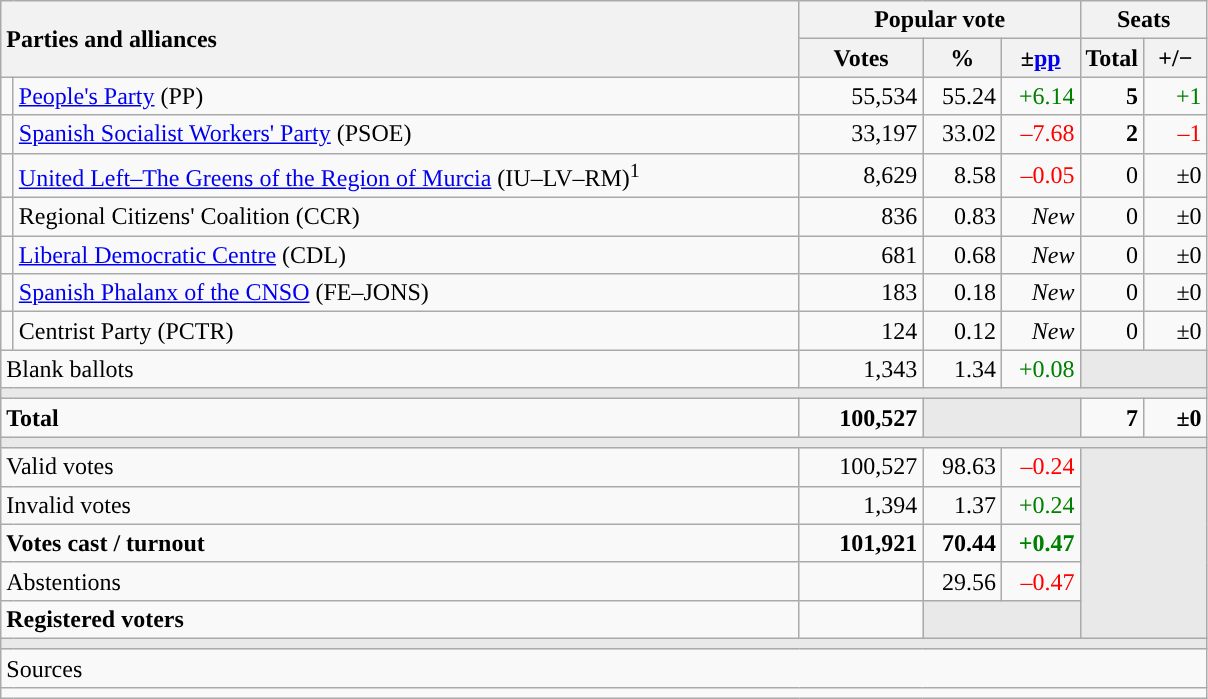<table class="wikitable" style="text-align:right;">
<tr>
<th style="text-align:left;" rowspan="2" colspan="2" width="525">Parties and alliances</th>
<th colspan="3">Popular vote</th>
<th colspan="2">Seats</th>
</tr>
<tr>
<th width="75">Votes</th>
<th width="45">%</th>
<th width="45">±<a href='#'>pp</a></th>
<th width="35">Total</th>
<th width="35">+/−</th>
</tr>
<tr>
<td width="1" style="color:inherit;background:"></td>
<td align="left"><a href='#'>People's Party</a> (PP)</td>
<td>55,534</td>
<td>55.24</td>
<td style="color:green;">+6.14</td>
<td><strong>5</strong></td>
<td style="color:green;">+1</td>
</tr>
<tr>
<td style="color:inherit;background:"></td>
<td align="left"><a href='#'>Spanish Socialist Workers' Party</a> (PSOE)</td>
<td>33,197</td>
<td>33.02</td>
<td style="color:red;">–7.68</td>
<td><strong>2</strong></td>
<td style="color:red;">–1</td>
</tr>
<tr>
<td style="color:inherit;background:"></td>
<td align="left"><a href='#'>United Left–The Greens of the Region of Murcia</a> (IU–LV–RM)<sup>1</sup></td>
<td>8,629</td>
<td>8.58</td>
<td style="color:red;">–0.05</td>
<td>0</td>
<td>±0</td>
</tr>
<tr>
<td style="color:inherit;background:"></td>
<td align="left">Regional Citizens' Coalition (CCR)</td>
<td>836</td>
<td>0.83</td>
<td><em>New</em></td>
<td>0</td>
<td>±0</td>
</tr>
<tr>
<td style="color:inherit;background:"></td>
<td align="left"><a href='#'>Liberal Democratic Centre</a> (CDL)</td>
<td>681</td>
<td>0.68</td>
<td><em>New</em></td>
<td>0</td>
<td>±0</td>
</tr>
<tr>
<td style="color:inherit;background:"></td>
<td align="left"><a href='#'>Spanish Phalanx of the CNSO</a> (FE–JONS)</td>
<td>183</td>
<td>0.18</td>
<td><em>New</em></td>
<td>0</td>
<td>±0</td>
</tr>
<tr>
<td style="color:inherit;background:"></td>
<td align="left">Centrist Party (PCTR)</td>
<td>124</td>
<td>0.12</td>
<td><em>New</em></td>
<td>0</td>
<td>±0</td>
</tr>
<tr>
<td align="left" colspan="2">Blank ballots</td>
<td>1,343</td>
<td>1.34</td>
<td style="color:green;">+0.08</td>
<td bgcolor="#E9E9E9" colspan="2"></td>
</tr>
<tr>
<td colspan="7" bgcolor="#E9E9E9"></td>
</tr>
<tr style="font-weight:bold;">
<td align="left" colspan="2">Total</td>
<td>100,527</td>
<td bgcolor="#E9E9E9" colspan="2"></td>
<td>7</td>
<td>±0</td>
</tr>
<tr>
<td colspan="7" bgcolor="#E9E9E9"></td>
</tr>
<tr>
<td align="left" colspan="2">Valid votes</td>
<td>100,527</td>
<td>98.63</td>
<td style="color:red;">–0.24</td>
<td bgcolor="#E9E9E9" colspan="2" rowspan="5"></td>
</tr>
<tr>
<td align="left" colspan="2">Invalid votes</td>
<td>1,394</td>
<td>1.37</td>
<td style="color:green;">+0.24</td>
</tr>
<tr style="font-weight:bold;">
<td align="left" colspan="2">Votes cast / turnout</td>
<td>101,921</td>
<td>70.44</td>
<td style="color:green;">+0.47</td>
</tr>
<tr>
<td align="left" colspan="2">Abstentions</td>
<td></td>
<td>29.56</td>
<td style="color:red;">–0.47</td>
</tr>
<tr style="font-weight:bold;">
<td align="left" colspan="2">Registered voters</td>
<td></td>
<td bgcolor="#E9E9E9" colspan="2"></td>
</tr>
<tr>
<td colspan="7" bgcolor="#E9E9E9"></td>
</tr>
<tr>
<td align="left" colspan="7">Sources</td>
</tr>
<tr>
<td colspan="7" style="text-align:left; max-width:790px;"></td>
</tr>
</table>
